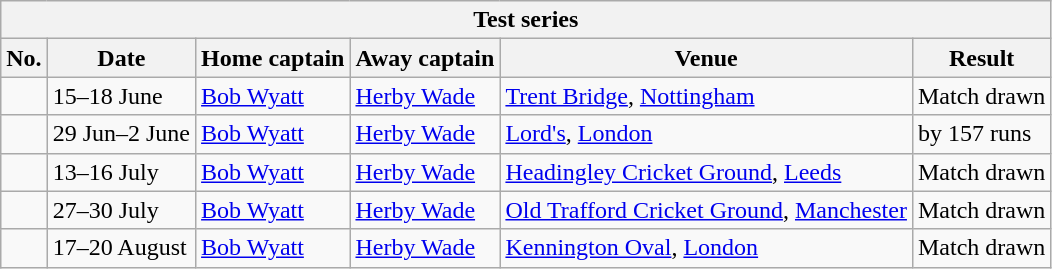<table class="wikitable">
<tr>
<th colspan="9">Test series</th>
</tr>
<tr>
<th>No.</th>
<th>Date</th>
<th>Home captain</th>
<th>Away captain</th>
<th>Venue</th>
<th>Result</th>
</tr>
<tr>
<td></td>
<td>15–18 June</td>
<td><a href='#'>Bob Wyatt</a></td>
<td><a href='#'>Herby Wade</a></td>
<td><a href='#'>Trent Bridge</a>, <a href='#'>Nottingham</a></td>
<td>Match drawn</td>
</tr>
<tr>
<td></td>
<td>29 Jun–2 June</td>
<td><a href='#'>Bob Wyatt</a></td>
<td><a href='#'>Herby Wade</a></td>
<td><a href='#'>Lord's</a>, <a href='#'>London</a></td>
<td> by 157 runs</td>
</tr>
<tr>
<td></td>
<td>13–16 July</td>
<td><a href='#'>Bob Wyatt</a></td>
<td><a href='#'>Herby Wade</a></td>
<td><a href='#'>Headingley Cricket Ground</a>, <a href='#'>Leeds</a></td>
<td>Match drawn</td>
</tr>
<tr>
<td></td>
<td>27–30 July</td>
<td><a href='#'>Bob Wyatt</a></td>
<td><a href='#'>Herby Wade</a></td>
<td><a href='#'>Old Trafford Cricket Ground</a>, <a href='#'>Manchester</a></td>
<td>Match drawn</td>
</tr>
<tr>
<td></td>
<td>17–20 August</td>
<td><a href='#'>Bob Wyatt</a></td>
<td><a href='#'>Herby Wade</a></td>
<td><a href='#'>Kennington Oval</a>, <a href='#'>London</a></td>
<td>Match drawn</td>
</tr>
</table>
